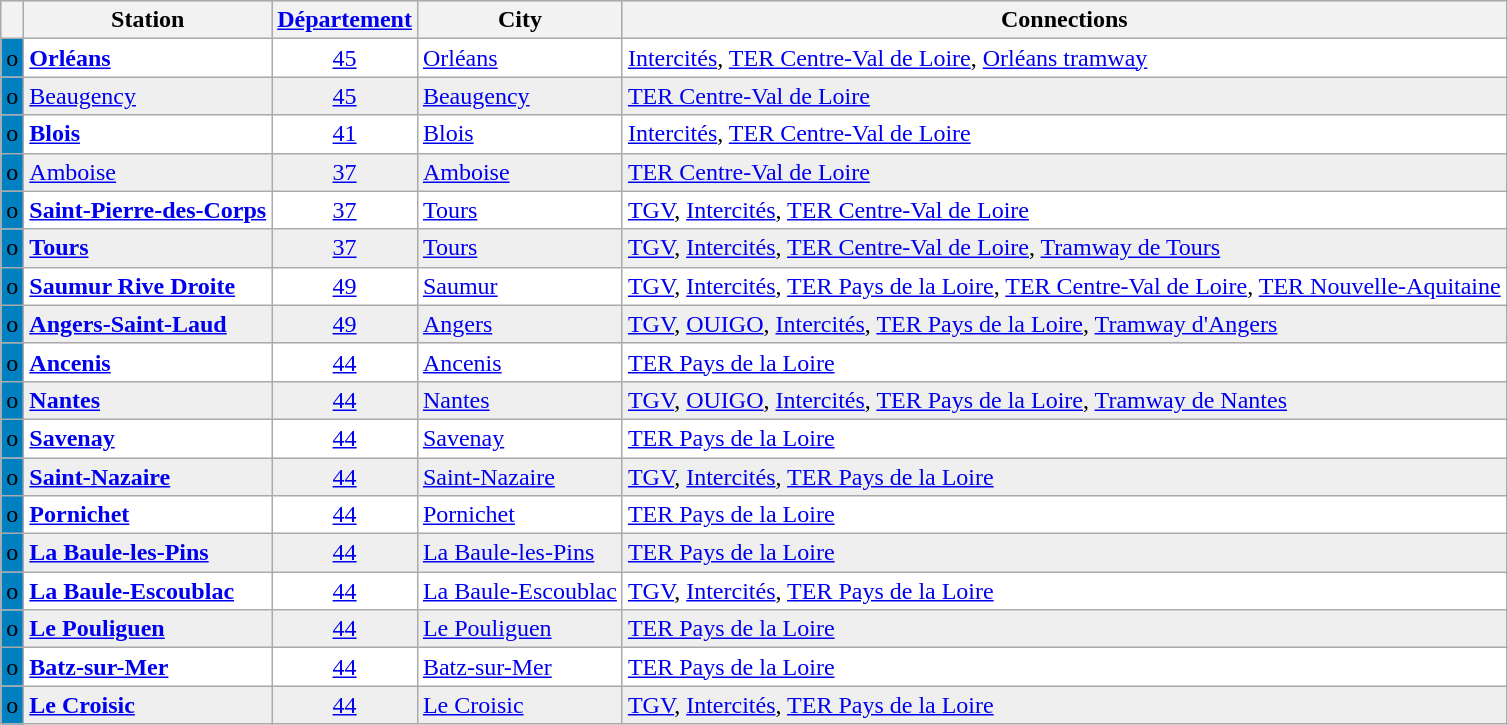<table class="wikitable" style="border:1px solid #999; background:#fff;">
<tr style="text-align:center; background:#ccc;">
<th> </th>
<th>Station</th>
<th><a href='#'>Département</a></th>
<th>City</th>
<th>Connections</th>
</tr>
<tr>
<td style="background:#0080c0;"><span>o</span></td>
<td><a href='#'><strong>Orléans</strong></a></td>
<td style="text-align:center;"><a href='#'>45</a></td>
<td><a href='#'>Orléans</a></td>
<td><a href='#'>Intercités</a>, <a href='#'>TER Centre-Val de Loire</a>, <a href='#'>Orléans tramway</a></td>
</tr>
<tr style="background:#efefef;">
<td style="background:#0080c0;"><span>o</span></td>
<td><a href='#'>Beaugency</a></td>
<td style="text-align:center;"><a href='#'>45</a></td>
<td><a href='#'>Beaugency</a></td>
<td><a href='#'>TER Centre-Val de Loire</a></td>
</tr>
<tr>
<td style="background:#0080c0;"><span>o</span></td>
<td><a href='#'><strong>Blois</strong></a></td>
<td style="text-align:center;"><a href='#'>41</a></td>
<td><a href='#'>Blois</a></td>
<td><a href='#'>Intercités</a>, <a href='#'>TER Centre-Val de Loire</a></td>
</tr>
<tr style="background:#efefef;">
<td style="background:#0080c0;"><span>o</span></td>
<td><a href='#'>Amboise</a></td>
<td style="text-align:center;"><a href='#'>37</a></td>
<td><a href='#'>Amboise</a></td>
<td><a href='#'>TER Centre-Val de Loire</a></td>
</tr>
<tr>
<td style="background:#0080c0;"><span>o</span></td>
<td><a href='#'><strong>Saint-Pierre-des-Corps</strong></a></td>
<td style="text-align:center;"><a href='#'>37</a></td>
<td><a href='#'>Tours</a></td>
<td><a href='#'>TGV</a>, <a href='#'>Intercités</a>, <a href='#'>TER Centre-Val de Loire</a></td>
</tr>
<tr style="background:#efefef;">
<td style="background:#0080c0;"><span>o</span></td>
<td><strong><a href='#'>Tours</a></strong></td>
<td style="text-align:center;"><a href='#'>37</a></td>
<td><a href='#'>Tours</a></td>
<td><a href='#'>TGV</a>, <a href='#'>Intercités</a>, <a href='#'>TER Centre-Val de Loire</a>, <a href='#'>Tramway de Tours</a></td>
</tr>
<tr>
<td style="background:#0080c0;"><span>o</span></td>
<td><a href='#'><strong>Saumur Rive Droite</strong></a></td>
<td style="text-align:center;"><a href='#'>49</a></td>
<td><a href='#'>Saumur</a></td>
<td><a href='#'>TGV</a>, <a href='#'>Intercités</a>, <a href='#'>TER Pays de la Loire</a>, <a href='#'>TER Centre-Val de Loire</a>, <a href='#'>TER Nouvelle-Aquitaine</a></td>
</tr>
<tr style="background:#efefef;">
<td style="background:#0080c0;"><span>o</span></td>
<td><a href='#'><strong>Angers-Saint-Laud</strong></a></td>
<td style="text-align:center;"><a href='#'>49</a></td>
<td><a href='#'>Angers</a></td>
<td><a href='#'>TGV</a>, <a href='#'>OUIGO</a>, <a href='#'>Intercités</a>, <a href='#'>TER Pays de la Loire</a>, <a href='#'>Tramway d'Angers</a></td>
</tr>
<tr>
<td style="background:#0080c0;"><span>o</span></td>
<td><strong><a href='#'>Ancenis</a></strong></td>
<td style="text-align:center;"><a href='#'>44</a></td>
<td><a href='#'>Ancenis</a></td>
<td><a href='#'>TER Pays de la Loire</a></td>
</tr>
<tr style="background:#efefef;">
<td style="background:#0080c0;"><span>o</span></td>
<td><a href='#'><strong>Nantes</strong></a></td>
<td style="text-align:center;"><a href='#'>44</a></td>
<td><a href='#'>Nantes</a></td>
<td><a href='#'>TGV</a>, <a href='#'>OUIGO</a>, <a href='#'>Intercités</a>, <a href='#'>TER Pays de la Loire</a>, <a href='#'>Tramway de Nantes</a></td>
</tr>
<tr>
<td style="background:#0080c0;"><span>o</span></td>
<td><strong><a href='#'>Savenay</a></strong></td>
<td style="text-align:center;"><a href='#'>44</a></td>
<td><a href='#'>Savenay</a></td>
<td><a href='#'>TER Pays de la Loire</a></td>
</tr>
<tr style="background:#efefef;">
<td style="background:#0080c0;"><span>o</span></td>
<td><a href='#'><strong>Saint-Nazaire</strong></a></td>
<td style="text-align:center;"><a href='#'>44</a></td>
<td><a href='#'>Saint-Nazaire</a></td>
<td><a href='#'>TGV</a>, <a href='#'>Intercités</a>, <a href='#'>TER Pays de la Loire</a></td>
</tr>
<tr>
<td style="background:#0080c0;"><span>o</span></td>
<td><strong><a href='#'>Pornichet</a></strong></td>
<td style="text-align:center;"><a href='#'>44</a></td>
<td><a href='#'>Pornichet</a></td>
<td><a href='#'>TER Pays de la Loire</a></td>
</tr>
<tr style="background:#efefef;">
<td style="background:#0080c0;"><span>o</span></td>
<td><strong><a href='#'>La Baule-les-Pins</a></strong></td>
<td style="text-align:center;"><a href='#'>44</a></td>
<td><a href='#'>La Baule-les-Pins</a></td>
<td><a href='#'>TER Pays de la Loire</a></td>
</tr>
<tr>
<td style="background:#0080c0;"><span>o</span></td>
<td><strong><a href='#'>La Baule-Escoublac</a></strong></td>
<td style="text-align:center;"><a href='#'>44</a></td>
<td><a href='#'>La Baule-Escoublac</a></td>
<td><a href='#'>TGV</a>, <a href='#'>Intercités</a>, <a href='#'>TER Pays de la Loire</a></td>
</tr>
<tr style="background:#efefef;">
<td style="background:#0080c0;"><span>o</span></td>
<td><strong><a href='#'>Le Pouliguen</a></strong></td>
<td style="text-align:center;"><a href='#'>44</a></td>
<td><a href='#'>Le Pouliguen</a></td>
<td><a href='#'>TER Pays de la Loire</a></td>
</tr>
<tr>
<td style="background:#0080c0;"><span>o</span></td>
<td><strong><a href='#'>Batz-sur-Mer</a></strong></td>
<td style="text-align:center;"><a href='#'>44</a></td>
<td><a href='#'>Batz-sur-Mer</a></td>
<td><a href='#'>TER Pays de la Loire</a></td>
</tr>
<tr style="background:#efefef;">
<td style="background:#0080c0;"><span>o</span></td>
<td><strong><a href='#'>Le Croisic</a></strong></td>
<td style="text-align:center;"><a href='#'>44</a></td>
<td><a href='#'>Le Croisic</a></td>
<td><a href='#'>TGV</a>, <a href='#'>Intercités</a>, <a href='#'>TER Pays de la Loire</a></td>
</tr>
</table>
